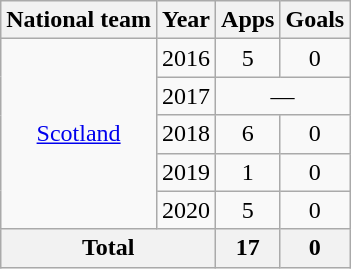<table class="wikitable" style="text-align: center">
<tr>
<th>National team</th>
<th>Year</th>
<th>Apps</th>
<th>Goals</th>
</tr>
<tr>
<td rowspan="5"><a href='#'>Scotland</a></td>
<td>2016</td>
<td>5</td>
<td>0</td>
</tr>
<tr>
<td>2017</td>
<td colspan=2>—</td>
</tr>
<tr>
<td>2018</td>
<td>6</td>
<td>0</td>
</tr>
<tr>
<td>2019</td>
<td>1</td>
<td>0</td>
</tr>
<tr>
<td>2020</td>
<td>5</td>
<td>0</td>
</tr>
<tr>
<th colspan="2">Total</th>
<th>17</th>
<th>0</th>
</tr>
</table>
